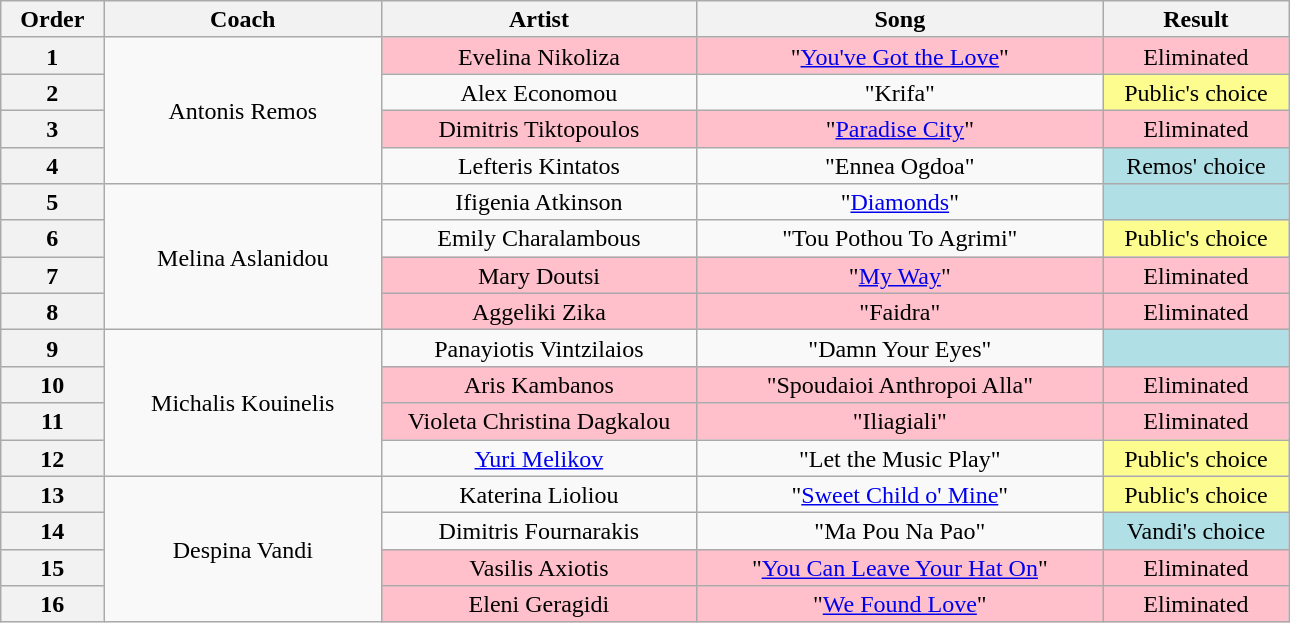<table class="wikitable" style="text-align:center; line-height:17px; width:68%;">
<tr>
<th width="05%">Order</th>
<th width="15%">Coach</th>
<th width="17%">Artist</th>
<th width="22%">Song</th>
<th width="10%">Result</th>
</tr>
<tr>
<th>1</th>
<td rowspan="4">Antonis Remos</td>
<td style="background:pink;">Evelina Nikoliza</td>
<td style="background:pink;">"<a href='#'>You've Got the Love</a>"</td>
<td style="background:pink;">Eliminated</td>
</tr>
<tr>
<th>2</th>
<td>Alex Economou</td>
<td>"Krifa"</td>
<td style="background:#fdfc8f;">Public's choice</td>
</tr>
<tr>
<th>3</th>
<td style="background:pink;">Dimitris Tiktopoulos</td>
<td style="background:pink;">"<a href='#'>Paradise City</a>"</td>
<td style="background:pink;">Eliminated</td>
</tr>
<tr>
<th>4</th>
<td>Lefteris Kintatos</td>
<td>"Ennea Ogdoa"</td>
<td style="background:#B0E0E6;">Remos' choice</td>
</tr>
<tr>
<th>5</th>
<td rowspan="4">Melina Aslanidou</td>
<td>Ifigenia Atkinson</td>
<td>"<a href='#'>Diamonds</a>"</td>
<td style="background:#B0E0E6;"></td>
</tr>
<tr>
<th>6</th>
<td>Emily Charalambous</td>
<td>"Tou Pothou To Agrimi"</td>
<td style="background:#fdfc8f;">Public's choice</td>
</tr>
<tr>
<th>7</th>
<td style="background:pink;">Mary Doutsi</td>
<td style="background:pink;">"<a href='#'>My Way</a>"</td>
<td style="background:pink;">Eliminated</td>
</tr>
<tr>
<th>8</th>
<td style="background:pink;">Aggeliki Zika</td>
<td style="background:pink;">"Faidra"</td>
<td style="background:pink;">Eliminated</td>
</tr>
<tr>
<th>9</th>
<td rowspan="4">Michalis Kouinelis</td>
<td>Panayiotis Vintzilaios</td>
<td>"Damn Your Eyes"</td>
<td style="background:#B0E0E6;"></td>
</tr>
<tr>
<th>10</th>
<td style="background:pink;">Aris Kambanos</td>
<td style="background:pink;">"Spoudaioi Anthropoi Alla"</td>
<td style="background:pink;">Eliminated</td>
</tr>
<tr>
<th>11</th>
<td style="background:pink;">Violeta Christina Dagkalou</td>
<td style="background:pink;">"Iliagiali"</td>
<td style="background:pink;">Eliminated</td>
</tr>
<tr>
<th>12</th>
<td><a href='#'>Yuri Melikov</a></td>
<td>"Let the Music Play"</td>
<td style="background:#fdfc8f;">Public's choice</td>
</tr>
<tr>
<th>13</th>
<td rowspan="4">Despina Vandi</td>
<td>Katerina Lioliou</td>
<td>"<a href='#'>Sweet Child o' Mine</a>"</td>
<td style="background:#fdfc8f;">Public's choice</td>
</tr>
<tr>
<th>14</th>
<td>Dimitris Fournarakis</td>
<td>"Ma Pou Na Pao"</td>
<td style="background:#B0E0E6;">Vandi's choice</td>
</tr>
<tr>
<th>15</th>
<td style="background:pink;">Vasilis Axiotis</td>
<td style="background:pink;">"<a href='#'>You Can Leave Your Hat On</a>"</td>
<td style="background:pink;">Eliminated</td>
</tr>
<tr>
<th>16</th>
<td style="background:pink;">Eleni Geragidi</td>
<td style="background:pink;">"<a href='#'>We Found Love</a>"</td>
<td style="background:pink;">Eliminated</td>
</tr>
</table>
